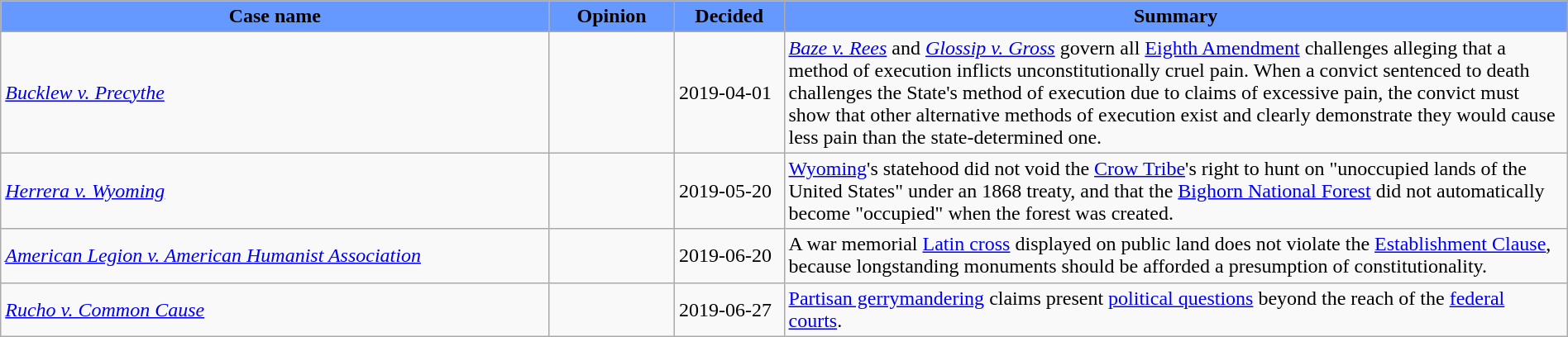<table class="wikitable" style="margin:auto;width:100%">
<tr>
<th style="background:#69f;">Case name</th>
<th style="background:#69f; width:8%;">Opinion</th>
<th style="background:#69f; width:7%;">Decided</th>
<th style="background:#69f; width:50%;">Summary</th>
</tr>
<tr>
<td><em><a href='#'>Bucklew v. Precythe</a></em></td>
<td></td>
<td>2019-04-01</td>
<td><em><a href='#'>Baze v. Rees</a></em> and <em><a href='#'>Glossip v. Gross</a></em> govern all <a href='#'>Eighth Amendment</a> challenges alleging that a method of execution inflicts unconstitutionally cruel pain. When a convict sentenced to death challenges the State's method of execution due to claims of excessive pain, the convict must show that other alternative methods of execution exist and clearly demonstrate they would cause less pain than the state-determined one.</td>
</tr>
<tr>
<td><em><a href='#'>Herrera v. Wyoming</a></em></td>
<td></td>
<td>2019-05-20</td>
<td><a href='#'>Wyoming</a>'s statehood did not void the <a href='#'>Crow Tribe</a>'s right to hunt on "unoccupied lands of the United States" under an 1868 treaty, and that the <a href='#'>Bighorn National Forest</a> did not automatically become "occupied" when the forest was created.</td>
</tr>
<tr>
<td><em><a href='#'>American Legion v. American Humanist Association</a></em></td>
<td></td>
<td>2019-06-20</td>
<td>A war memorial <a href='#'>Latin cross</a> displayed on public land does not violate the <a href='#'>Establishment Clause</a>, because longstanding monuments should be afforded a presumption of constitutionality.</td>
</tr>
<tr>
<td><em><a href='#'>Rucho v. Common Cause</a></em></td>
<td></td>
<td>2019-06-27</td>
<td><a href='#'>Partisan gerrymandering</a> claims present <a href='#'>political questions</a> beyond the reach of the <a href='#'>federal courts</a>.</td>
</tr>
</table>
